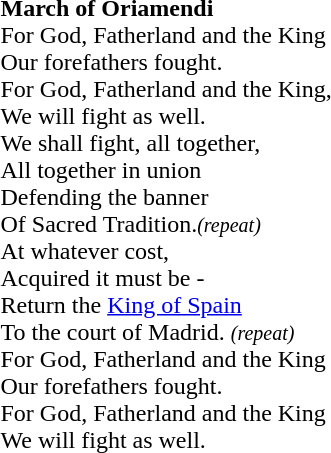<table>
<tr>
<td width=300 valign="top"><br></td>
<td><br><strong>March of Oriamendi</strong><br>For God, Fatherland and the King<br>
Our forefathers fought.<br>
For God, Fatherland and the King,<br>
We will fight as well.<br>We shall fight, all together,<br>
All together in union<br>
Defending the banner<br>
Of Sacred Tradition.<em><small>(repeat)</small></em><br>At whatever cost,<br>
Acquired it must be - <br>
Return the <a href='#'>King of Spain</a><br>
To the court of Madrid. <em><small>(repeat)</small></em><br>For God, Fatherland and the King<br>
Our forefathers fought.<br>
For God, Fatherland and the King<br>
We will fight as well.</td>
<td></td>
</tr>
</table>
